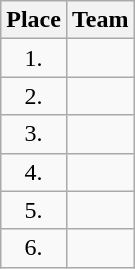<table class="wikitable" style="text-align: center;">
<tr>
<th>Place</th>
<th>Team</th>
</tr>
<tr>
<td>1.</td>
<td style="text-align:left;"></td>
</tr>
<tr>
<td>2.</td>
<td style="text-align:left;"></td>
</tr>
<tr>
<td>3.</td>
<td style="text-align:left;"></td>
</tr>
<tr>
<td>4.</td>
<td style="text-align:left;"></td>
</tr>
<tr>
<td>5.</td>
<td style="text-align:left;"></td>
</tr>
<tr>
<td>6.</td>
<td style="text-align:left;"></td>
</tr>
</table>
